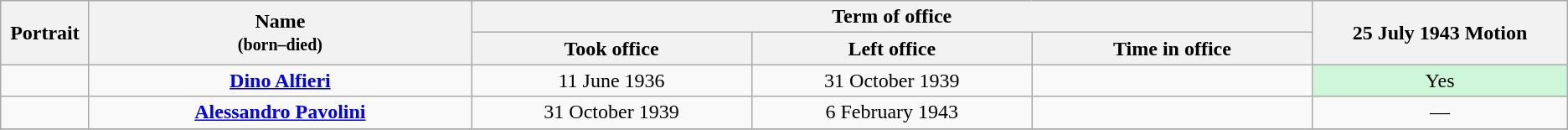<table class="wikitable" style="text-align:center;" style="width=90%">
<tr>
<th width=1% rowspan=2>Portrait</th>
<th width=15% rowspan=2>Name<br><small>(born–died)</small></th>
<th width=30% colspan=3>Term of office</th>
<th width=10% rowspan=2>25 July 1943 Motion</th>
</tr>
<tr style="text-align:center;">
<th width=11%>Took office</th>
<th width=11%>Left office</th>
<th width=11%>Time in office</th>
</tr>
<tr>
<td></td>
<td><strong><a href='#'>Dino Alfieri</a></strong><br></td>
<td>11 June 1936</td>
<td>31 October 1939</td>
<td></td>
<td align=center style="background:#CEF6D8">Yes</td>
</tr>
<tr>
<td></td>
<td><strong><a href='#'>Alessandro Pavolini</a></strong><br></td>
<td>31 October 1939</td>
<td>6 February 1943</td>
<td></td>
<td align=center>—</td>
</tr>
<tr>
</tr>
</table>
